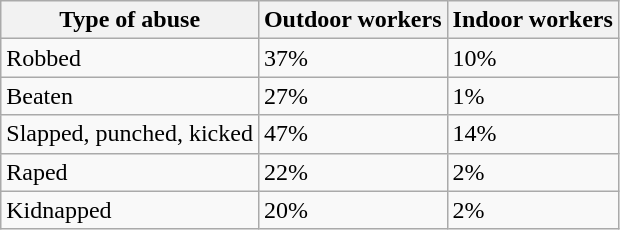<table class="wikitable sortable">
<tr>
<th>Type of abuse</th>
<th>Outdoor workers</th>
<th>Indoor workers</th>
</tr>
<tr>
<td>Robbed</td>
<td>37%</td>
<td>10%</td>
</tr>
<tr>
<td>Beaten</td>
<td>27%</td>
<td>1%</td>
</tr>
<tr>
<td>Slapped, punched, kicked</td>
<td>47%</td>
<td>14%</td>
</tr>
<tr>
<td>Raped</td>
<td>22%</td>
<td>2%</td>
</tr>
<tr>
<td>Kidnapped</td>
<td>20%</td>
<td>2%</td>
</tr>
</table>
